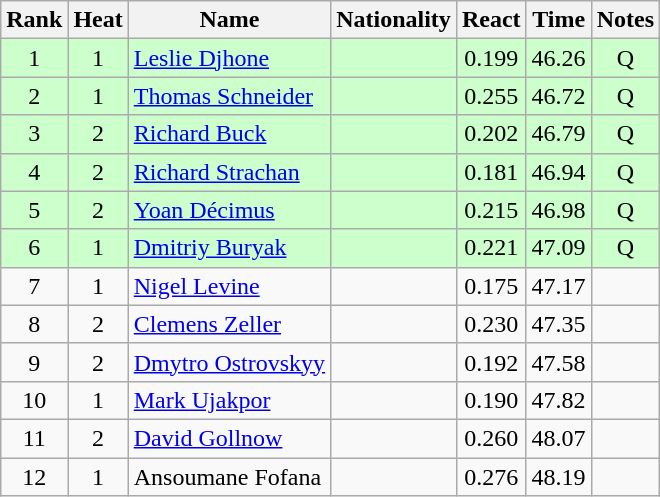<table class="wikitable sortable" style="text-align:center">
<tr>
<th>Rank</th>
<th>Heat</th>
<th>Name</th>
<th>Nationality</th>
<th>React</th>
<th>Time</th>
<th>Notes</th>
</tr>
<tr bgcolor=ccffcc>
<td>1</td>
<td>1</td>
<td align=left><a href='#'>Leslie Djhone</a></td>
<td align=left></td>
<td>0.199</td>
<td>46.26</td>
<td>Q</td>
</tr>
<tr bgcolor=ccffcc>
<td>2</td>
<td>1</td>
<td align=left><a href='#'>Thomas Schneider</a></td>
<td align=left></td>
<td>0.255</td>
<td>46.72</td>
<td>Q</td>
</tr>
<tr bgcolor=ccffcc>
<td>3</td>
<td>2</td>
<td align=left><a href='#'>Richard Buck</a></td>
<td align=left></td>
<td>0.202</td>
<td>46.79</td>
<td>Q</td>
</tr>
<tr bgcolor=ccffcc>
<td>4</td>
<td>2</td>
<td align=left><a href='#'>Richard Strachan</a></td>
<td align=left></td>
<td>0.181</td>
<td>46.94</td>
<td>Q</td>
</tr>
<tr bgcolor=ccffcc>
<td>5</td>
<td>2</td>
<td align=left><a href='#'>Yoan Décimus</a></td>
<td align=left></td>
<td>0.215</td>
<td>46.98</td>
<td>Q</td>
</tr>
<tr bgcolor=ccffcc>
<td>6</td>
<td>1</td>
<td align=left><a href='#'>Dmitriy Buryak</a></td>
<td align=left></td>
<td>0.221</td>
<td>47.09</td>
<td>Q</td>
</tr>
<tr>
<td>7</td>
<td>1</td>
<td align=left><a href='#'>Nigel Levine</a></td>
<td align=left></td>
<td>0.175</td>
<td>47.17</td>
<td></td>
</tr>
<tr>
<td>8</td>
<td>2</td>
<td align=left><a href='#'>Clemens Zeller</a></td>
<td align=left></td>
<td>0.230</td>
<td>47.35</td>
<td></td>
</tr>
<tr>
<td>9</td>
<td>2</td>
<td align=left><a href='#'>Dmytro Ostrovskyy</a></td>
<td align=left></td>
<td>0.192</td>
<td>47.58</td>
<td></td>
</tr>
<tr>
<td>10</td>
<td>1</td>
<td align=left><a href='#'>Mark Ujakpor</a></td>
<td align=left></td>
<td>0.190</td>
<td>47.82</td>
<td></td>
</tr>
<tr>
<td>11</td>
<td>2</td>
<td align=left><a href='#'>David Gollnow</a></td>
<td align=left></td>
<td>0.260</td>
<td>48.07</td>
<td></td>
</tr>
<tr>
<td>12</td>
<td>1</td>
<td align=left>Ansoumane Fofana</td>
<td align=left></td>
<td>0.276</td>
<td>48.19</td>
<td></td>
</tr>
</table>
